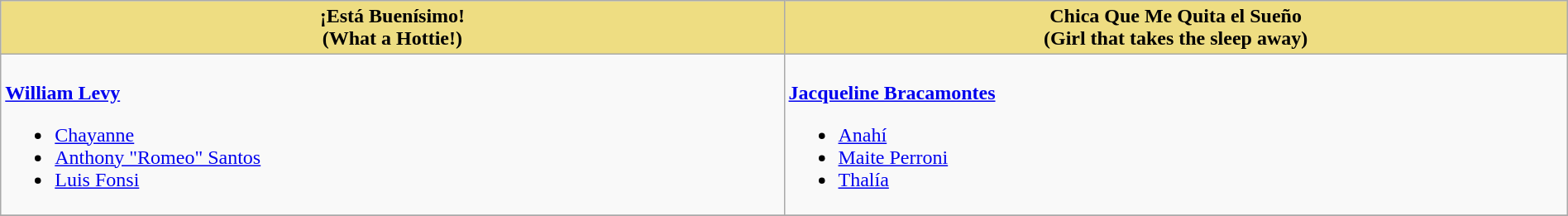<table class="wikitable" style="width:100%">
<tr>
<th style="background:#EEDD82; width:50%">¡Está Buenísimo! <br>(What a Hottie!)</th>
<th style="background:#EEDD82; width:50%">Chica Que Me Quita el Sueño <br>(Girl that takes the sleep away)</th>
</tr>
<tr>
<td valign="top"><br><strong><a href='#'>William Levy</a></strong><ul><li><a href='#'>Chayanne</a></li><li><a href='#'>Anthony "Romeo" Santos</a></li><li><a href='#'>Luis Fonsi</a></li></ul></td>
<td valign="top"><br><strong><a href='#'>Jacqueline Bracamontes</a></strong><ul><li><a href='#'>Anahí</a></li><li><a href='#'>Maite Perroni</a></li><li><a href='#'>Thalía</a></li></ul></td>
</tr>
<tr>
</tr>
</table>
